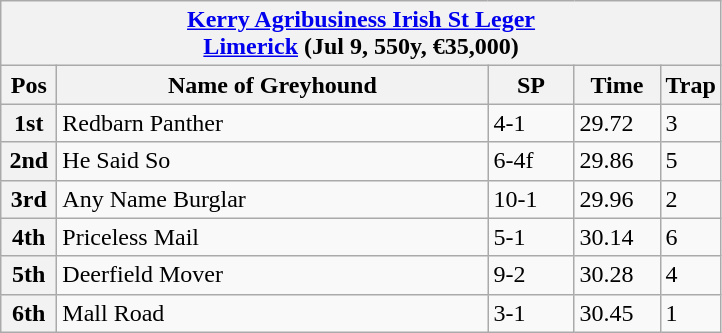<table class="wikitable">
<tr>
<th colspan="6"><a href='#'>Kerry Agribusiness Irish St Leger</a><br> <a href='#'>Limerick</a> (Jul 9, 550y, €35,000)</th>
</tr>
<tr>
<th width=30>Pos</th>
<th width=280>Name of Greyhound</th>
<th width=50>SP</th>
<th width=50>Time</th>
<th width=30>Trap</th>
</tr>
<tr>
<th>1st</th>
<td>Redbarn Panther </td>
<td>4-1</td>
<td>29.72</td>
<td>3</td>
</tr>
<tr>
<th>2nd</th>
<td>He Said So</td>
<td>6-4f</td>
<td>29.86</td>
<td>5</td>
</tr>
<tr>
<th>3rd</th>
<td>Any Name Burglar</td>
<td>10-1</td>
<td>29.96</td>
<td>2</td>
</tr>
<tr>
<th>4th</th>
<td>Priceless Mail</td>
<td>5-1</td>
<td>30.14</td>
<td>6</td>
</tr>
<tr>
<th>5th</th>
<td>Deerfield Mover</td>
<td>9-2</td>
<td>30.28</td>
<td>4</td>
</tr>
<tr>
<th>6th</th>
<td>Mall Road</td>
<td>3-1</td>
<td>30.45</td>
<td>1</td>
</tr>
</table>
